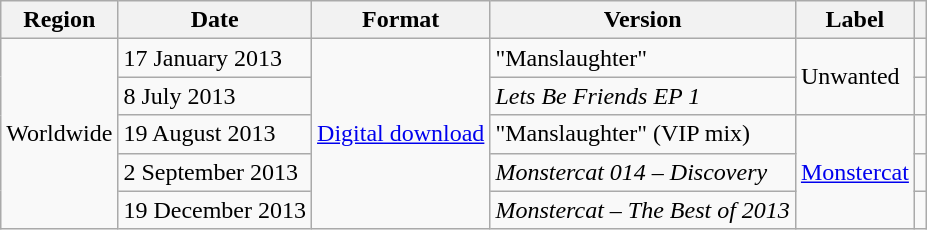<table class="wikitable plainrowheaders">
<tr>
<th>Region</th>
<th>Date</th>
<th>Format</th>
<th>Version</th>
<th>Label</th>
<th></th>
</tr>
<tr>
<td rowspan="5" scope="row">Worldwide</td>
<td>17 January 2013</td>
<td rowspan="5"><a href='#'>Digital download</a></td>
<td>"Manslaughter"</td>
<td rowspan="2">Unwanted</td>
<td></td>
</tr>
<tr>
<td>8 July 2013</td>
<td><em>Lets Be Friends EP 1</em></td>
<td></td>
</tr>
<tr>
<td>19 August 2013</td>
<td>"Manslaughter" (VIP mix)</td>
<td rowspan="3"><a href='#'>Monstercat</a></td>
<td></td>
</tr>
<tr>
<td>2 September 2013</td>
<td><em>Monstercat 014 – Discovery</em></td>
<td></td>
</tr>
<tr>
<td>19 December 2013</td>
<td><em>Monstercat – The Best of 2013</em></td>
<td></td>
</tr>
</table>
